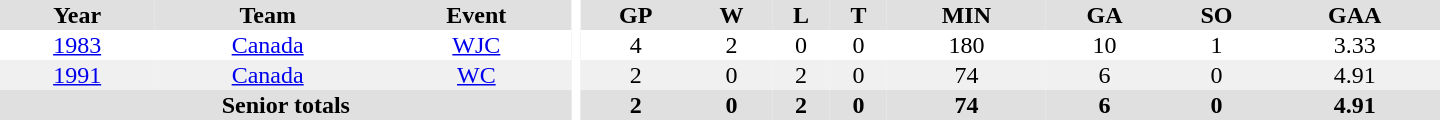<table border="0" cellpadding="1" cellspacing="0" ID="Table3" style="text-align:center; width:60em">
<tr ALIGN="center" bgcolor="#e0e0e0">
<th>Year</th>
<th>Team</th>
<th>Event</th>
<th rowspan="99" bgcolor="#ffffff"></th>
<th>GP</th>
<th>W</th>
<th>L</th>
<th>T</th>
<th>MIN</th>
<th>GA</th>
<th>SO</th>
<th>GAA</th>
</tr>
<tr>
<td><a href='#'>1983</a></td>
<td><a href='#'>Canada</a></td>
<td><a href='#'>WJC</a></td>
<td>4</td>
<td>2</td>
<td>0</td>
<td>0</td>
<td>180</td>
<td>10</td>
<td>1</td>
<td>3.33</td>
</tr>
<tr bgcolor="#f0f0f0">
<td><a href='#'>1991</a></td>
<td><a href='#'>Canada</a></td>
<td><a href='#'>WC</a></td>
<td>2</td>
<td>0</td>
<td>2</td>
<td>0</td>
<td>74</td>
<td>6</td>
<td>0</td>
<td>4.91</td>
</tr>
<tr bgcolor="#e0e0e0">
<th colspan="3">Senior totals</th>
<th>2</th>
<th>0</th>
<th>2</th>
<th>0</th>
<th>74</th>
<th>6</th>
<th>0</th>
<th>4.91</th>
</tr>
</table>
